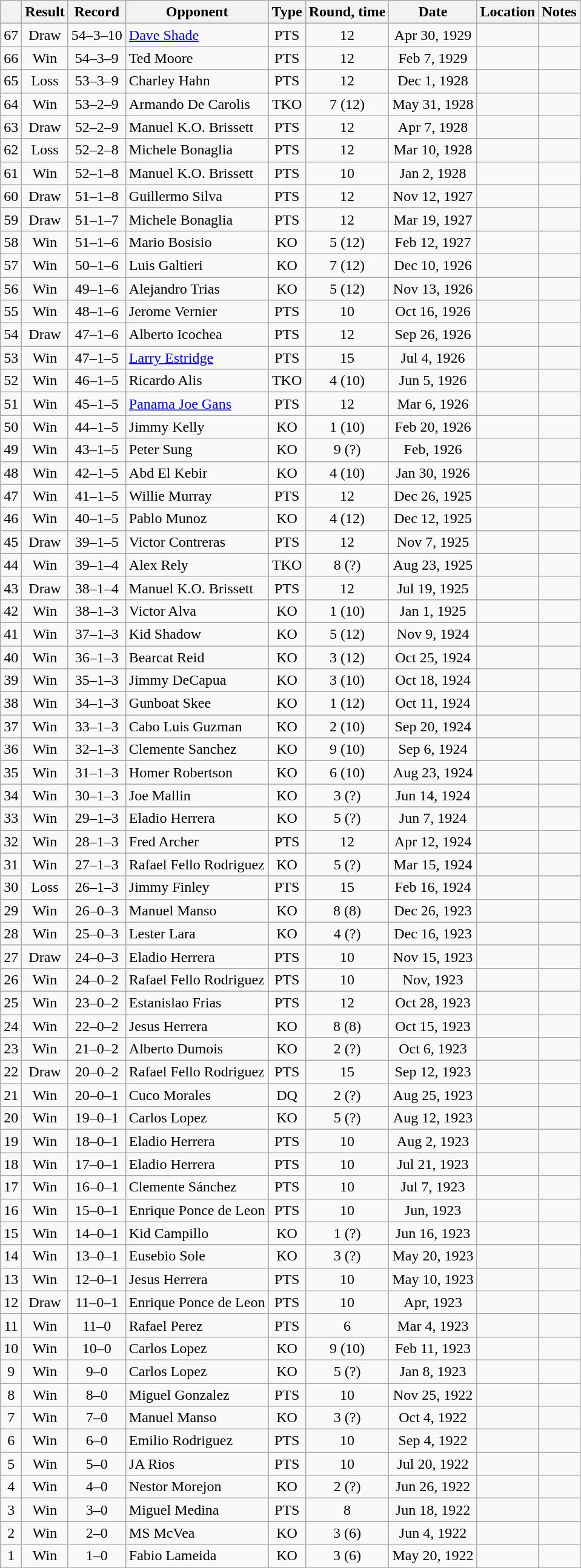<table class="wikitable" style="text-align:center">
<tr>
<th></th>
<th>Result</th>
<th>Record</th>
<th>Opponent</th>
<th>Type</th>
<th>Round, time</th>
<th>Date</th>
<th>Location</th>
<th>Notes</th>
</tr>
<tr>
<td>67</td>
<td>Draw</td>
<td>54–3–10</td>
<td align=left><a href='#'>Dave Shade</a></td>
<td>PTS</td>
<td>12</td>
<td>Apr 30, 1929</td>
<td style="text-align:left;"></td>
<td></td>
</tr>
<tr>
<td>66</td>
<td>Win</td>
<td>54–3–9</td>
<td align=left>Ted Moore</td>
<td>PTS</td>
<td>12</td>
<td>Feb 7, 1929</td>
<td style="text-align:left;"></td>
<td></td>
</tr>
<tr>
<td>65</td>
<td>Loss</td>
<td>53–3–9</td>
<td align=left>Charley Hahn</td>
<td>PTS</td>
<td>12</td>
<td>Dec 1, 1928</td>
<td style="text-align:left;"></td>
<td></td>
</tr>
<tr>
<td>64</td>
<td>Win</td>
<td>53–2–9</td>
<td align=left>Armando De Carolis</td>
<td>TKO</td>
<td>7 (12)</td>
<td>May 31, 1928</td>
<td style="text-align:left;"></td>
<td></td>
</tr>
<tr>
<td>63</td>
<td>Draw</td>
<td>52–2–9</td>
<td align=left>Manuel K.O. Brissett</td>
<td>PTS</td>
<td>12</td>
<td>Apr 7, 1928</td>
<td style="text-align:left;"></td>
<td></td>
</tr>
<tr>
<td>62</td>
<td>Loss</td>
<td>52–2–8</td>
<td align=left>Michele Bonaglia</td>
<td>PTS</td>
<td>12</td>
<td>Mar 10, 1928</td>
<td style="text-align:left;"></td>
<td></td>
</tr>
<tr>
<td>61</td>
<td>Win</td>
<td>52–1–8</td>
<td align=left>Manuel K.O. Brissett</td>
<td>PTS</td>
<td>10</td>
<td>Jan 2, 1928</td>
<td style="text-align:left;"></td>
<td></td>
</tr>
<tr>
<td>60</td>
<td>Draw</td>
<td>51–1–8</td>
<td align=left>Guillermo Silva</td>
<td>PTS</td>
<td>12</td>
<td>Nov 12, 1927</td>
<td style="text-align:left;"></td>
<td></td>
</tr>
<tr>
<td>59</td>
<td>Draw</td>
<td>51–1–7</td>
<td align=left>Michele Bonaglia</td>
<td>PTS</td>
<td>12</td>
<td>Mar 19, 1927</td>
<td style="text-align:left;"></td>
<td></td>
</tr>
<tr>
<td>58</td>
<td>Win</td>
<td>51–1–6</td>
<td align=left>Mario Bosisio</td>
<td>KO</td>
<td>5 (12)</td>
<td>Feb 12, 1927</td>
<td style="text-align:left;"></td>
<td></td>
</tr>
<tr>
<td>57</td>
<td>Win</td>
<td>50–1–6</td>
<td align=left>Luis Galtieri</td>
<td>KO</td>
<td>7 (12)</td>
<td>Dec 10, 1926</td>
<td style="text-align:left;"></td>
<td></td>
</tr>
<tr>
<td>56</td>
<td>Win</td>
<td>49–1–6</td>
<td align=left>Alejandro Trias</td>
<td>KO</td>
<td>5 (12)</td>
<td>Nov 13, 1926</td>
<td style="text-align:left;"></td>
<td></td>
</tr>
<tr>
<td>55</td>
<td>Win</td>
<td>48–1–6</td>
<td align=left>Jerome Vernier</td>
<td>PTS</td>
<td>10</td>
<td>Oct 16, 1926</td>
<td style="text-align:left;"></td>
<td></td>
</tr>
<tr>
<td>54</td>
<td>Draw</td>
<td>47–1–6</td>
<td align=left>Alberto Icochea</td>
<td>PTS</td>
<td>12</td>
<td>Sep 26, 1926</td>
<td style="text-align:left;"></td>
<td></td>
</tr>
<tr>
<td>53</td>
<td>Win</td>
<td>47–1–5</td>
<td align=left><a href='#'>Larry Estridge</a></td>
<td>PTS</td>
<td>15</td>
<td>Jul 4, 1926</td>
<td style="text-align:left;"></td>
<td></td>
</tr>
<tr>
<td>52</td>
<td>Win</td>
<td>46–1–5</td>
<td align=left>Ricardo Alis</td>
<td>TKO</td>
<td>4 (10)</td>
<td>Jun 5, 1926</td>
<td style="text-align:left;"></td>
<td></td>
</tr>
<tr>
<td>51</td>
<td>Win</td>
<td>45–1–5</td>
<td align=left><a href='#'>Panama Joe Gans</a></td>
<td>PTS</td>
<td>12</td>
<td>Mar 6, 1926</td>
<td style="text-align:left;"></td>
<td></td>
</tr>
<tr>
<td>50</td>
<td>Win</td>
<td>44–1–5</td>
<td align=left>Jimmy Kelly</td>
<td>KO</td>
<td>1 (10)</td>
<td>Feb 20, 1926</td>
<td style="text-align:left;"></td>
<td></td>
</tr>
<tr>
<td>49</td>
<td>Win</td>
<td>43–1–5</td>
<td align=left>Peter Sung</td>
<td>KO</td>
<td>9 (?)</td>
<td>Feb, 1926</td>
<td style="text-align:left;"></td>
<td style="text-align:left;"></td>
</tr>
<tr>
<td>48</td>
<td>Win</td>
<td>42–1–5</td>
<td align=left>Abd El Kebir</td>
<td>KO</td>
<td>4 (10)</td>
<td>Jan 30, 1926</td>
<td style="text-align:left;"></td>
<td></td>
</tr>
<tr>
<td>47</td>
<td>Win</td>
<td>41–1–5</td>
<td align=left>Willie Murray</td>
<td>PTS</td>
<td>12</td>
<td>Dec 26, 1925</td>
<td style="text-align:left;"></td>
<td></td>
</tr>
<tr>
<td>46</td>
<td>Win</td>
<td>40–1–5</td>
<td align=left>Pablo Munoz</td>
<td>KO</td>
<td>4 (12)</td>
<td>Dec 12, 1925</td>
<td style="text-align:left;"></td>
<td></td>
</tr>
<tr>
<td>45</td>
<td>Draw</td>
<td>39–1–5</td>
<td align=left>Victor Contreras</td>
<td>PTS</td>
<td>12</td>
<td>Nov 7, 1925</td>
<td style="text-align:left;"></td>
<td></td>
</tr>
<tr>
<td>44</td>
<td>Win</td>
<td>39–1–4</td>
<td align=left>Alex Rely</td>
<td>TKO</td>
<td>8 (?)</td>
<td>Aug 23, 1925</td>
<td style="text-align:left;"></td>
<td></td>
</tr>
<tr>
<td>43</td>
<td>Draw</td>
<td>38–1–4</td>
<td align=left>Manuel K.O. Brissett</td>
<td>PTS</td>
<td>12</td>
<td>Jul 19, 1925</td>
<td style="text-align:left;"></td>
<td></td>
</tr>
<tr>
<td>42</td>
<td>Win</td>
<td>38–1–3</td>
<td align=left>Victor Alva</td>
<td>KO</td>
<td>1 (10)</td>
<td>Jan 1, 1925</td>
<td style="text-align:left;"></td>
<td></td>
</tr>
<tr>
<td>41</td>
<td>Win</td>
<td>37–1–3</td>
<td align=left>Kid Shadow</td>
<td>KO</td>
<td>5 (12)</td>
<td>Nov 9, 1924</td>
<td style="text-align:left;"></td>
<td></td>
</tr>
<tr>
<td>40</td>
<td>Win</td>
<td>36–1–3</td>
<td align=left>Bearcat Reid</td>
<td>KO</td>
<td>3 (12)</td>
<td>Oct 25, 1924</td>
<td style="text-align:left;"></td>
<td></td>
</tr>
<tr>
<td>39</td>
<td>Win</td>
<td>35–1–3</td>
<td align=left>Jimmy DeCapua</td>
<td>KO</td>
<td>3 (10)</td>
<td>Oct 18, 1924</td>
<td style="text-align:left;"></td>
<td></td>
</tr>
<tr>
<td>38</td>
<td>Win</td>
<td>34–1–3</td>
<td align=left>Gunboat Skee</td>
<td>KO</td>
<td>1 (12)</td>
<td>Oct 11, 1924</td>
<td style="text-align:left;"></td>
<td></td>
</tr>
<tr>
<td>37</td>
<td>Win</td>
<td>33–1–3</td>
<td align=left>Cabo Luis Guzman</td>
<td>KO</td>
<td>2 (10)</td>
<td>Sep 20, 1924</td>
<td style="text-align:left;"></td>
<td></td>
</tr>
<tr>
<td>36</td>
<td>Win</td>
<td>32–1–3</td>
<td align=left>Clemente Sanchez</td>
<td>KO</td>
<td>9 (10)</td>
<td>Sep 6, 1924</td>
<td style="text-align:left;"></td>
<td></td>
</tr>
<tr>
<td>35</td>
<td>Win</td>
<td>31–1–3</td>
<td align=left>Homer Robertson</td>
<td>KO</td>
<td>6 (10)</td>
<td>Aug 23, 1924</td>
<td style="text-align:left;"></td>
<td></td>
</tr>
<tr>
<td>34</td>
<td>Win</td>
<td>30–1–3</td>
<td align=left>Joe Mallin</td>
<td>KO</td>
<td>3 (?)</td>
<td>Jun 14, 1924</td>
<td style="text-align:left;"></td>
<td style="text-align:left;"></td>
</tr>
<tr>
<td>33</td>
<td>Win</td>
<td>29–1–3</td>
<td align=left>Eladio Herrera</td>
<td>KO</td>
<td>5 (?)</td>
<td>Jun 7, 1924</td>
<td style="text-align:left;"></td>
<td></td>
</tr>
<tr>
<td>32</td>
<td>Win</td>
<td>28–1–3</td>
<td align=left>Fred Archer</td>
<td>PTS</td>
<td>12</td>
<td>Apr 12, 1924</td>
<td style="text-align:left;"></td>
<td></td>
</tr>
<tr>
<td>31</td>
<td>Win</td>
<td>27–1–3</td>
<td align=left>Rafael Fello Rodriguez</td>
<td>KO</td>
<td>5 (?)</td>
<td>Mar 15, 1924</td>
<td style="text-align:left;"></td>
<td style="text-align:left;"></td>
</tr>
<tr>
<td>30</td>
<td>Loss</td>
<td>26–1–3</td>
<td align=left>Jimmy Finley</td>
<td>PTS</td>
<td>15</td>
<td>Feb 16, 1924</td>
<td style="text-align:left;"></td>
<td></td>
</tr>
<tr>
<td>29</td>
<td>Win</td>
<td>26–0–3</td>
<td align=left>Manuel Manso</td>
<td>KO</td>
<td>8 (8)</td>
<td>Dec 26, 1923</td>
<td style="text-align:left;"></td>
<td></td>
</tr>
<tr>
<td>28</td>
<td>Win</td>
<td>25–0–3</td>
<td align=left>Lester Lara</td>
<td>KO</td>
<td>4 (?)</td>
<td>Dec 16, 1923</td>
<td style="text-align:left;"></td>
<td style="text-align:left;"></td>
</tr>
<tr>
<td>27</td>
<td>Draw</td>
<td>24–0–3</td>
<td align=left>Eladio Herrera</td>
<td>PTS</td>
<td>10</td>
<td>Nov 15, 1923</td>
<td style="text-align:left;"></td>
<td></td>
</tr>
<tr>
<td>26</td>
<td>Win</td>
<td>24–0–2</td>
<td align=left>Rafael Fello Rodriguez</td>
<td>PTS</td>
<td>10</td>
<td>Nov, 1923</td>
<td style="text-align:left;"></td>
<td style="text-align:left;"></td>
</tr>
<tr>
<td>25</td>
<td>Win</td>
<td>23–0–2</td>
<td align=left>Estanislao Frias</td>
<td>PTS</td>
<td>12</td>
<td>Oct 28, 1923</td>
<td style="text-align:left;"></td>
<td></td>
</tr>
<tr>
<td>24</td>
<td>Win</td>
<td>22–0–2</td>
<td align=left>Jesus Herrera</td>
<td>KO</td>
<td>8 (8)</td>
<td>Oct 15, 1923</td>
<td style="text-align:left;"></td>
<td></td>
</tr>
<tr>
<td>23</td>
<td>Win</td>
<td>21–0–2</td>
<td align=left>Alberto Dumois</td>
<td>KO</td>
<td>2 (?)</td>
<td>Oct 6, 1923</td>
<td style="text-align:left;"></td>
<td></td>
</tr>
<tr>
<td>22</td>
<td>Draw</td>
<td>20–0–2</td>
<td align=left>Rafael Fello Rodriguez</td>
<td>PTS</td>
<td>15</td>
<td>Sep 12, 1923</td>
<td style="text-align:left;"></td>
<td style="text-align:left;"></td>
</tr>
<tr>
<td>21</td>
<td>Win</td>
<td>20–0–1</td>
<td align=left>Cuco Morales</td>
<td>DQ</td>
<td>2 (?)</td>
<td>Aug 25, 1923</td>
<td style="text-align:left;"></td>
<td style="text-align:left;"></td>
</tr>
<tr>
<td>20</td>
<td>Win</td>
<td>19–0–1</td>
<td align=left>Carlos Lopez</td>
<td>KO</td>
<td>5 (?)</td>
<td>Aug 12, 1923</td>
<td style="text-align:left;"></td>
<td></td>
</tr>
<tr>
<td>19</td>
<td>Win</td>
<td>18–0–1</td>
<td align=left>Eladio Herrera</td>
<td>PTS</td>
<td>10</td>
<td>Aug 2, 1923</td>
<td style="text-align:left;"></td>
<td></td>
</tr>
<tr>
<td>18</td>
<td>Win</td>
<td>17–0–1</td>
<td align=left>Eladio Herrera</td>
<td>PTS</td>
<td>10</td>
<td>Jul 21, 1923</td>
<td style="text-align:left;"></td>
<td></td>
</tr>
<tr>
<td>17</td>
<td>Win</td>
<td>16–0–1</td>
<td align=left>Clemente Sánchez</td>
<td>PTS</td>
<td>10</td>
<td>Jul 7, 1923</td>
<td style="text-align:left;"></td>
<td></td>
</tr>
<tr>
<td>16</td>
<td>Win</td>
<td>15–0–1</td>
<td align=left>Enrique Ponce de Leon</td>
<td>PTS</td>
<td>10</td>
<td>Jun, 1923</td>
<td style="text-align:left;"></td>
<td style="text-align:left;"></td>
</tr>
<tr>
<td>15</td>
<td>Win</td>
<td>14–0–1</td>
<td align=left>Kid Campillo</td>
<td>KO</td>
<td>1 (?)</td>
<td>Jun 16, 1923</td>
<td style="text-align:left;"></td>
<td></td>
</tr>
<tr>
<td>14</td>
<td>Win</td>
<td>13–0–1</td>
<td align=left>Eusebio Sole</td>
<td>KO</td>
<td>3 (?)</td>
<td>May 20, 1923</td>
<td style="text-align:left;"></td>
<td></td>
</tr>
<tr>
<td>13</td>
<td>Win</td>
<td>12–0–1</td>
<td align=left>Jesus Herrera</td>
<td>PTS</td>
<td>10</td>
<td>May 10, 1923</td>
<td style="text-align:left;"></td>
<td></td>
</tr>
<tr>
<td>12</td>
<td>Draw</td>
<td>11–0–1</td>
<td align=left>Enrique Ponce de Leon</td>
<td>PTS</td>
<td>10</td>
<td>Apr, 1923</td>
<td style="text-align:left;"></td>
<td style="text-align:left;"></td>
</tr>
<tr>
<td>11</td>
<td>Win</td>
<td>11–0</td>
<td align=left>Rafael Perez</td>
<td>PTS</td>
<td>6</td>
<td>Mar 4, 1923</td>
<td style="text-align:left;"></td>
<td></td>
</tr>
<tr>
<td>10</td>
<td>Win</td>
<td>10–0</td>
<td align=left>Carlos Lopez</td>
<td>KO</td>
<td>9 (10)</td>
<td>Feb 11, 1923</td>
<td style="text-align:left;"></td>
<td></td>
</tr>
<tr>
<td>9</td>
<td>Win</td>
<td>9–0</td>
<td align=left>Carlos Lopez</td>
<td>KO</td>
<td>5 (?)</td>
<td>Jan 8, 1923</td>
<td style="text-align:left;"></td>
<td></td>
</tr>
<tr>
<td>8</td>
<td>Win</td>
<td>8–0</td>
<td align=left>Miguel Gonzalez</td>
<td>PTS</td>
<td>10</td>
<td>Nov 25, 1922</td>
<td style="text-align:left;"></td>
<td></td>
</tr>
<tr>
<td>7</td>
<td>Win</td>
<td>7–0</td>
<td align=left>Manuel Manso</td>
<td>KO</td>
<td>3 (?)</td>
<td>Oct 4, 1922</td>
<td style="text-align:left;"></td>
<td></td>
</tr>
<tr>
<td>6</td>
<td>Win</td>
<td>6–0</td>
<td align=left>Emilio Rodriguez</td>
<td>PTS</td>
<td>10</td>
<td>Sep 4, 1922</td>
<td style="text-align:left;"></td>
<td></td>
</tr>
<tr>
<td>5</td>
<td>Win</td>
<td>5–0</td>
<td align=left>JA Rios</td>
<td>PTS</td>
<td>10</td>
<td>Jul 20, 1922</td>
<td style="text-align:left;"></td>
<td></td>
</tr>
<tr>
<td>4</td>
<td>Win</td>
<td>4–0</td>
<td align=left>Nestor Morejon</td>
<td>KO</td>
<td>2 (?)</td>
<td>Jun 26, 1922</td>
<td style="text-align:left;"></td>
<td></td>
</tr>
<tr>
<td>3</td>
<td>Win</td>
<td>3–0</td>
<td align=left>Miguel Medina</td>
<td>PTS</td>
<td>8</td>
<td>Jun 18, 1922</td>
<td style="text-align:left;"></td>
<td style="text-align:left;"></td>
</tr>
<tr>
<td>2</td>
<td>Win</td>
<td>2–0</td>
<td align=left>MS McVea</td>
<td>KO</td>
<td>3 (6)</td>
<td>Jun 4, 1922</td>
<td style="text-align:left;"></td>
<td></td>
</tr>
<tr>
<td>1</td>
<td>Win</td>
<td>1–0</td>
<td align=left>Fabio Lameida</td>
<td>KO</td>
<td>3 (6)</td>
<td>May 20, 1922</td>
<td style="text-align:left;"></td>
<td></td>
</tr>
<tr>
</tr>
</table>
